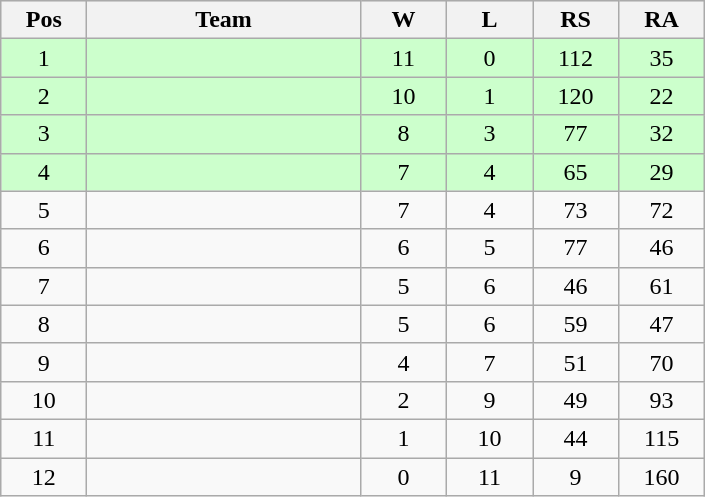<table class="wikitable gauche" style="text-align:center">
<tr bgcolor="e5e5e5">
<th width="50">Pos</th>
<th width="175">Team</th>
<th width="50">W</th>
<th width="50">L</th>
<th width="50">RS</th>
<th width="50">RA</th>
</tr>
<tr bgcolor=ccffcc>
<td>1</td>
<td align=left></td>
<td>11</td>
<td>0</td>
<td>112</td>
<td>35</td>
</tr>
<tr bgcolor=ccffcc>
<td>2</td>
<td align=left></td>
<td>10</td>
<td>1</td>
<td>120</td>
<td>22</td>
</tr>
<tr bgcolor=ccffcc>
<td>3</td>
<td align=left></td>
<td>8</td>
<td>3</td>
<td>77</td>
<td>32</td>
</tr>
<tr bgcolor=ccffcc>
<td>4</td>
<td align=left></td>
<td>7</td>
<td>4</td>
<td>65</td>
<td>29</td>
</tr>
<tr>
<td>5</td>
<td align=left></td>
<td>7</td>
<td>4</td>
<td>73</td>
<td>72</td>
</tr>
<tr>
<td>6</td>
<td align=left></td>
<td>6</td>
<td>5</td>
<td>77</td>
<td>46</td>
</tr>
<tr>
<td>7</td>
<td align=left></td>
<td>5</td>
<td>6</td>
<td>46</td>
<td>61</td>
</tr>
<tr>
<td>8</td>
<td align=left></td>
<td>5</td>
<td>6</td>
<td>59</td>
<td>47</td>
</tr>
<tr>
<td>9</td>
<td align=left></td>
<td>4</td>
<td>7</td>
<td>51</td>
<td>70</td>
</tr>
<tr>
<td>10</td>
<td align=left></td>
<td>2</td>
<td>9</td>
<td>49</td>
<td>93</td>
</tr>
<tr>
<td>11</td>
<td align=left></td>
<td>1</td>
<td>10</td>
<td>44</td>
<td>115</td>
</tr>
<tr>
<td>12</td>
<td align=left></td>
<td>0</td>
<td>11</td>
<td>9</td>
<td>160</td>
</tr>
</table>
